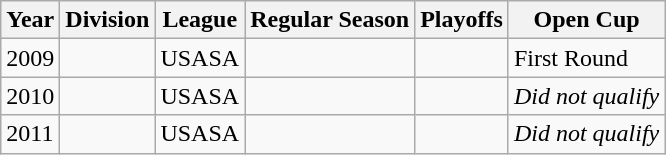<table class="wikitable">
<tr>
<th>Year</th>
<th>Division</th>
<th>League</th>
<th>Regular Season</th>
<th>Playoffs</th>
<th>Open Cup</th>
</tr>
<tr>
<td>2009</td>
<td></td>
<td>USASA</td>
<td></td>
<td></td>
<td>First Round</td>
</tr>
<tr>
<td>2010</td>
<td></td>
<td>USASA</td>
<td></td>
<td></td>
<td><em>Did not qualify</em></td>
</tr>
<tr>
<td>2011</td>
<td></td>
<td>USASA</td>
<td></td>
<td></td>
<td><em>Did not qualify</em></td>
</tr>
</table>
